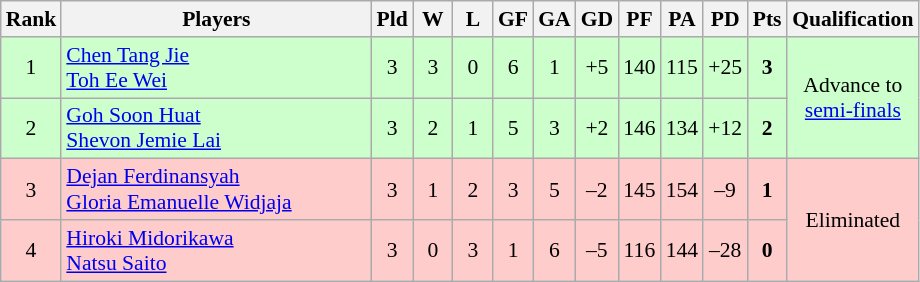<table class="wikitable" style="font-size:90%; text-align:center">
<tr>
<th width="20">Rank</th>
<th width="200">Players</th>
<th width="20">Pld</th>
<th width="20">W</th>
<th width="20">L</th>
<th width="20">GF</th>
<th width="20">GA</th>
<th width="20">GD</th>
<th width="20">PF</th>
<th width="20">PA</th>
<th width="20">PD</th>
<th width="20">Pts</th>
<th width="20">Qualification</th>
</tr>
<tr style="background:#ccffcc">
<td>1</td>
<td style="text-align:left"> <a href='#'>Chen Tang Jie</a><br> <a href='#'>Toh Ee Wei</a></td>
<td>3</td>
<td>3</td>
<td>0</td>
<td>6</td>
<td>1</td>
<td>+5</td>
<td>140</td>
<td>115</td>
<td>+25</td>
<td><strong>3</strong></td>
<td rowspan="2">Advance to <a href='#'>semi-finals</a></td>
</tr>
<tr style="background:#ccffcc">
<td>2</td>
<td style="text-align:left"> <a href='#'>Goh Soon Huat</a><br> <a href='#'>Shevon Jemie Lai</a></td>
<td>3</td>
<td>2</td>
<td>1</td>
<td>5</td>
<td>3</td>
<td>+2</td>
<td>146</td>
<td>134</td>
<td>+12</td>
<td><strong>2</strong></td>
</tr>
<tr style="background:#ffcccc">
<td>3</td>
<td style="text-align:left"> <a href='#'>Dejan Ferdinansyah</a><br> <a href='#'>Gloria Emanuelle Widjaja</a></td>
<td>3</td>
<td>1</td>
<td>2</td>
<td>3</td>
<td>5</td>
<td>–2</td>
<td>145</td>
<td>154</td>
<td>–9</td>
<td><strong>1</strong></td>
<td rowspan="2">Eliminated</td>
</tr>
<tr style="background:#ffcccc">
<td>4</td>
<td style="text-align:left"> <a href='#'>Hiroki Midorikawa</a><br> <a href='#'>Natsu Saito</a></td>
<td>3</td>
<td>0</td>
<td>3</td>
<td>1</td>
<td>6</td>
<td>–5</td>
<td>116</td>
<td>144</td>
<td>–28</td>
<td><strong>0</strong></td>
</tr>
</table>
